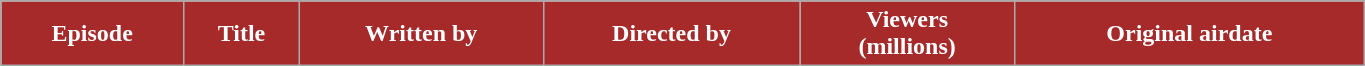<table class="wikitable plainrowheaders" style="width:72%;">
<tr style="color:#fff;">
<th style="background:#A62A2A;">Episode</th>
<th style="background:#A62A2A;">Title</th>
<th style="background:#A62A2A;">Written by</th>
<th style="background:#A62A2A;">Directed by</th>
<th style="background:#A62A2A;">Viewers<br>(millions)</th>
<th style="background:#A62A2A;">Original airdate<br>
</th>
</tr>
</table>
